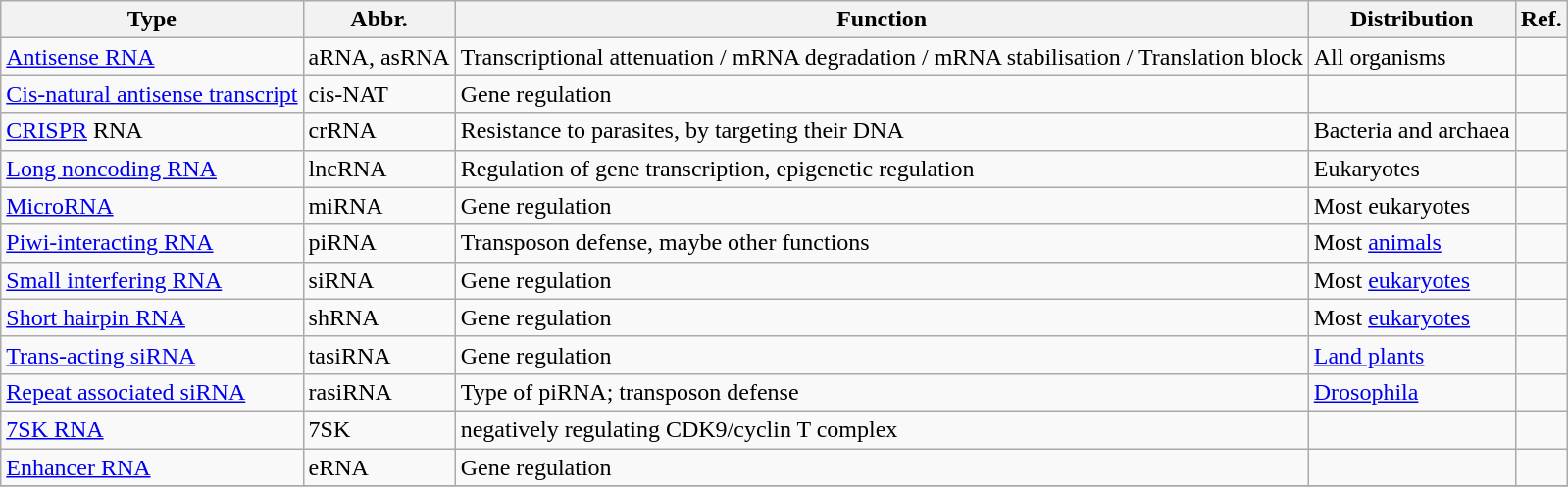<table class="wikitable sortable">
<tr>
<th>Type</th>
<th>Abbr.</th>
<th>Function</th>
<th>Distribution</th>
<th>Ref.</th>
</tr>
<tr>
<td><a href='#'>Antisense RNA</a></td>
<td>aRNA, asRNA</td>
<td>Transcriptional attenuation / mRNA degradation / mRNA stabilisation / Translation block</td>
<td>All organisms</td>
<td></td>
</tr>
<tr>
<td><a href='#'>Cis-natural antisense transcript</a></td>
<td>cis-NAT</td>
<td>Gene regulation</td>
<td></td>
<td></td>
</tr>
<tr>
<td><a href='#'>CRISPR</a> RNA</td>
<td>crRNA</td>
<td>Resistance to parasites, by targeting their DNA</td>
<td>Bacteria and archaea</td>
<td></td>
</tr>
<tr>
<td><a href='#'>Long noncoding RNA</a></td>
<td>lncRNA</td>
<td>Regulation of gene transcription, epigenetic regulation</td>
<td>Eukaryotes</td>
<td></td>
</tr>
<tr>
<td><a href='#'>MicroRNA</a></td>
<td>miRNA</td>
<td>Gene regulation</td>
<td>Most eukaryotes</td>
<td></td>
</tr>
<tr>
<td><a href='#'>Piwi-interacting RNA</a></td>
<td>piRNA</td>
<td>Transposon defense, maybe other functions</td>
<td>Most <a href='#'>animals</a></td>
<td></td>
</tr>
<tr>
<td><a href='#'>Small interfering RNA</a></td>
<td>siRNA</td>
<td>Gene regulation</td>
<td>Most <a href='#'>eukaryotes</a></td>
<td></td>
</tr>
<tr>
<td><a href='#'>Short hairpin RNA</a></td>
<td>shRNA</td>
<td>Gene regulation</td>
<td>Most <a href='#'>eukaryotes</a></td>
<td></td>
</tr>
<tr>
<td><a href='#'>Trans-acting siRNA</a></td>
<td>tasiRNA</td>
<td>Gene regulation</td>
<td><a href='#'>Land plants</a></td>
<td></td>
</tr>
<tr>
<td><a href='#'>Repeat associated siRNA</a></td>
<td>rasiRNA</td>
<td>Type of piRNA; transposon defense</td>
<td><a href='#'>Drosophila</a></td>
<td></td>
</tr>
<tr>
<td><a href='#'>7SK RNA</a></td>
<td>7SK</td>
<td>negatively regulating CDK9/cyclin T complex</td>
<td></td>
<td></td>
</tr>
<tr>
<td><a href='#'>Enhancer RNA</a></td>
<td>eRNA</td>
<td>Gene regulation</td>
<td></td>
<td></td>
</tr>
<tr>
</tr>
</table>
